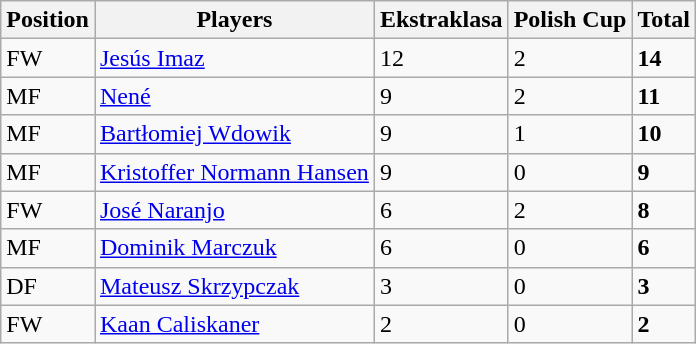<table class="wikitable">
<tr>
<th>Position</th>
<th>Players</th>
<th>Ekstraklasa</th>
<th>Polish Cup</th>
<th>Total</th>
</tr>
<tr>
<td>FW</td>
<td> <a href='#'>Jesús Imaz</a></td>
<td>12</td>
<td>2</td>
<td><strong>14</strong></td>
</tr>
<tr>
<td>MF</td>
<td> <a href='#'>Nené</a></td>
<td>9</td>
<td>2</td>
<td><strong>11</strong></td>
</tr>
<tr>
<td>MF</td>
<td> <a href='#'>Bartłomiej Wdowik</a></td>
<td>9</td>
<td>1</td>
<td><strong>10</strong></td>
</tr>
<tr>
<td>MF</td>
<td> <a href='#'>Kristoffer Normann Hansen</a></td>
<td>9</td>
<td>0</td>
<td><strong>9</strong></td>
</tr>
<tr>
<td>FW</td>
<td> <a href='#'>José Naranjo</a></td>
<td>6</td>
<td>2</td>
<td><strong>8</strong></td>
</tr>
<tr>
<td>MF</td>
<td> <a href='#'>Dominik Marczuk</a></td>
<td>6</td>
<td>0</td>
<td><strong>6</strong></td>
</tr>
<tr>
<td>DF</td>
<td> <a href='#'>Mateusz Skrzypczak</a></td>
<td>3</td>
<td>0</td>
<td><strong>3</strong></td>
</tr>
<tr>
<td>FW</td>
<td> <a href='#'>Kaan Caliskaner</a></td>
<td>2</td>
<td>0</td>
<td><strong>2</strong></td>
</tr>
</table>
